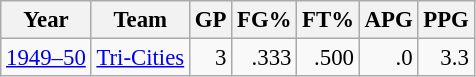<table class="wikitable sortable" style="font-size:95%; text-align:right;">
<tr>
<th>Year</th>
<th>Team</th>
<th>GP</th>
<th>FG%</th>
<th>FT%</th>
<th>APG</th>
<th>PPG</th>
</tr>
<tr>
<td style="text-align:left;"><a href='#'>1949–50</a></td>
<td style="text-align:left;"><a href='#'>Tri-Cities</a></td>
<td>3</td>
<td>.333</td>
<td>.500</td>
<td>.0</td>
<td>3.3</td>
</tr>
</table>
